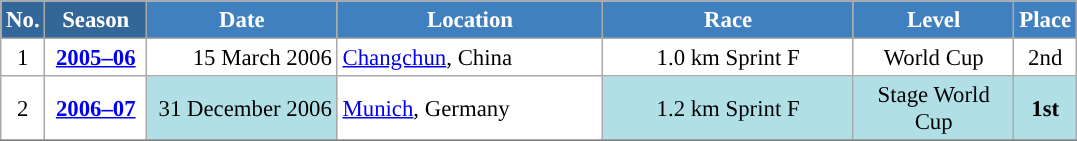<table class="wikitable sortable" style="font-size:95%; text-align:center; border:grey solid 1px; border-collapse:collapse; background:#ffffff;">
<tr style="background:#efefef;">
<th style="background-color:#369; color:white;">No.</th>
<th style="background-color:#369; color:white;">Season</th>
<th style="background-color:#4180be; color:white; width:120px;">Date</th>
<th style="background-color:#4180be; color:white; width:170px;">Location</th>
<th style="background-color:#4180be; color:white; width:160px;">Race</th>
<th style="background-color:#4180be; color:white; width:100px;">Level</th>
<th style="background-color:#4180be; color:white;">Place</th>
</tr>
<tr>
<td align=center>1</td>
<td rowspan=1 align=center><strong> <a href='#'>2005–06</a> </strong></td>
<td align=right>15 March 2006</td>
<td align=left> <a href='#'>Changchun</a>, China</td>
<td>1.0 km Sprint F</td>
<td>World Cup</td>
<td>2nd</td>
</tr>
<tr>
<td align=center>2</td>
<td rowspan=1 align=center><strong><a href='#'>2006–07</a></strong></td>
<td bgcolor="#BOEOE6" align=right>31 December 2006</td>
<td align=left> <a href='#'>Munich</a>, Germany</td>
<td bgcolor="#BOEOE6">1.2 km Sprint F</td>
<td bgcolor="#BOEOE6">Stage World Cup</td>
<td bgcolor="#BOEOE6"><strong>1st</strong></td>
</tr>
<tr>
</tr>
</table>
